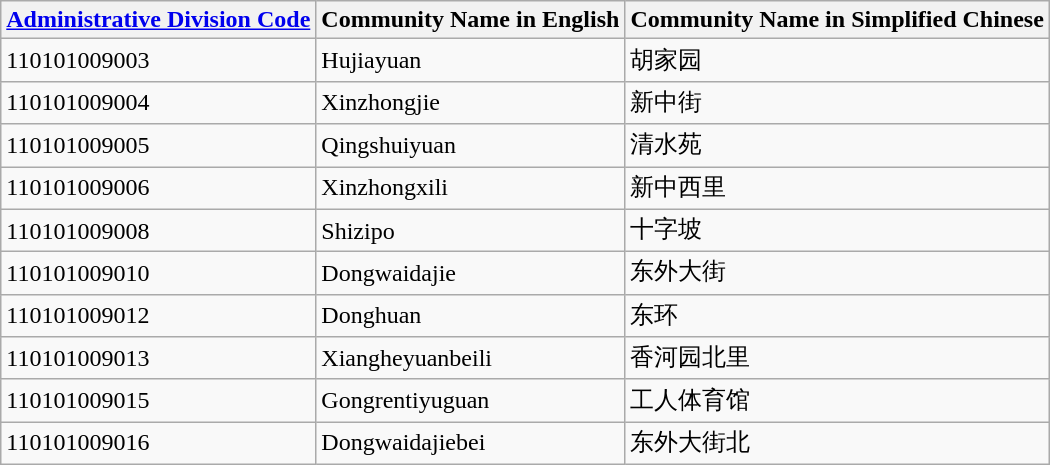<table class="wikitable sortable">
<tr>
<th><a href='#'>Administrative Division Code</a></th>
<th>Community Name in English</th>
<th>Community Name in Simplified Chinese</th>
</tr>
<tr>
<td>110101009003</td>
<td>Hujiayuan</td>
<td>胡家园</td>
</tr>
<tr>
<td>110101009004</td>
<td>Xinzhongjie</td>
<td>新中街</td>
</tr>
<tr>
<td>110101009005</td>
<td>Qingshuiyuan</td>
<td>清水苑</td>
</tr>
<tr>
<td>110101009006</td>
<td>Xinzhongxili</td>
<td>新中西里</td>
</tr>
<tr>
<td>110101009008</td>
<td>Shizipo</td>
<td>十字坡</td>
</tr>
<tr>
<td>110101009010</td>
<td>Dongwaidajie</td>
<td>东外大街</td>
</tr>
<tr>
<td>110101009012</td>
<td>Donghuan</td>
<td>东环</td>
</tr>
<tr>
<td>110101009013</td>
<td>Xiangheyuanbeili</td>
<td>香河园北里</td>
</tr>
<tr>
<td>110101009015</td>
<td>Gongrentiyuguan</td>
<td>工人体育馆</td>
</tr>
<tr>
<td>110101009016</td>
<td>Dongwaidajiebei</td>
<td>东外大街北</td>
</tr>
</table>
